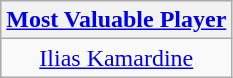<table class=wikitable style="text-align:center">
<tr>
<th><a href='#'>Most Valuable Player</a></th>
</tr>
<tr>
<td> <a href='#'>Ilias Kamardine</a></td>
</tr>
</table>
